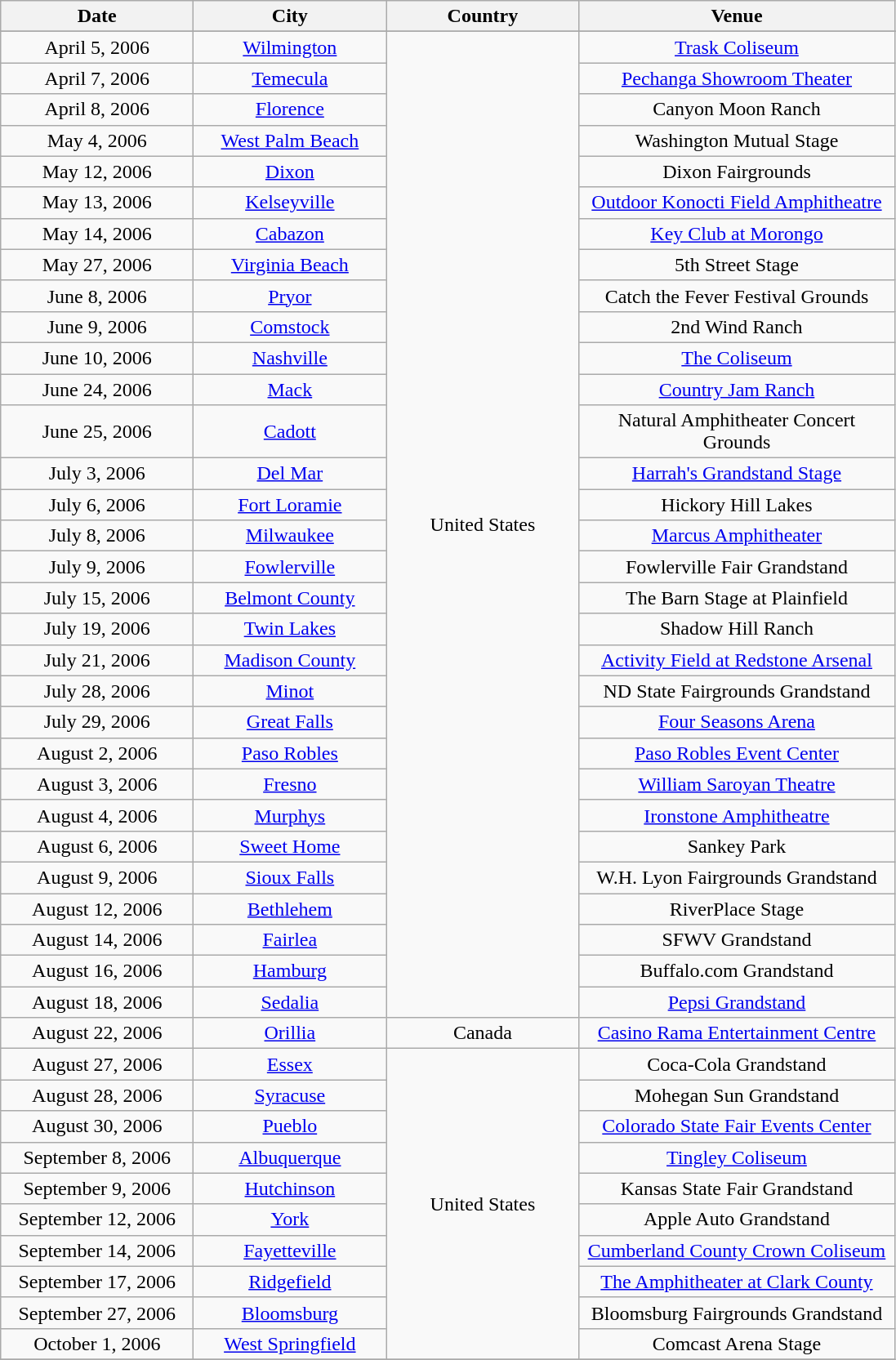<table class="wikitable" style="text-align:center">
<tr>
<th width="150">Date</th>
<th width="150">City</th>
<th width="150">Country</th>
<th width="250">Venue</th>
</tr>
<tr bgcolor="#DDDDDD">
</tr>
<tr>
<td>April 5, 2006</td>
<td><a href='#'>Wilmington</a></td>
<td rowspan="31">United States</td>
<td><a href='#'>Trask Coliseum</a></td>
</tr>
<tr>
<td>April 7, 2006</td>
<td><a href='#'>Temecula</a></td>
<td><a href='#'>Pechanga Showroom Theater</a></td>
</tr>
<tr>
<td>April 8, 2006</td>
<td><a href='#'>Florence</a></td>
<td>Canyon Moon Ranch</td>
</tr>
<tr>
<td>May 4, 2006</td>
<td><a href='#'>West Palm Beach</a></td>
<td>Washington Mutual Stage</td>
</tr>
<tr>
<td>May 12, 2006</td>
<td><a href='#'>Dixon</a></td>
<td>Dixon Fairgrounds</td>
</tr>
<tr>
<td>May 13, 2006</td>
<td><a href='#'>Kelseyville</a></td>
<td><a href='#'>Outdoor Konocti Field Amphitheatre</a></td>
</tr>
<tr>
<td>May 14, 2006</td>
<td><a href='#'>Cabazon</a></td>
<td><a href='#'>Key Club at Morongo</a></td>
</tr>
<tr>
<td>May 27, 2006</td>
<td><a href='#'>Virginia Beach</a></td>
<td>5th Street Stage</td>
</tr>
<tr>
<td>June 8, 2006</td>
<td><a href='#'>Pryor</a></td>
<td>Catch the Fever Festival Grounds</td>
</tr>
<tr>
<td>June 9, 2006</td>
<td><a href='#'>Comstock</a></td>
<td>2nd Wind Ranch</td>
</tr>
<tr>
<td>June 10, 2006</td>
<td><a href='#'>Nashville</a></td>
<td><a href='#'>The Coliseum</a></td>
</tr>
<tr>
<td>June 24, 2006</td>
<td><a href='#'>Mack</a></td>
<td><a href='#'>Country Jam Ranch</a></td>
</tr>
<tr>
<td>June 25, 2006</td>
<td><a href='#'>Cadott</a></td>
<td>Natural Amphitheater Concert Grounds</td>
</tr>
<tr>
<td>July 3, 2006</td>
<td><a href='#'>Del Mar</a></td>
<td><a href='#'>Harrah's Grandstand Stage</a></td>
</tr>
<tr>
<td>July 6, 2006</td>
<td><a href='#'>Fort Loramie</a></td>
<td>Hickory Hill Lakes</td>
</tr>
<tr>
<td>July 8, 2006</td>
<td><a href='#'>Milwaukee</a></td>
<td><a href='#'>Marcus Amphitheater</a></td>
</tr>
<tr>
<td>July 9, 2006</td>
<td><a href='#'>Fowlerville</a></td>
<td>Fowlerville Fair Grandstand</td>
</tr>
<tr>
<td>July 15, 2006</td>
<td><a href='#'>Belmont County</a></td>
<td>The Barn Stage at Plainfield</td>
</tr>
<tr>
<td>July 19, 2006</td>
<td><a href='#'>Twin Lakes</a></td>
<td>Shadow Hill Ranch</td>
</tr>
<tr>
<td>July 21, 2006</td>
<td><a href='#'>Madison County</a></td>
<td><a href='#'>Activity Field at Redstone Arsenal</a></td>
</tr>
<tr>
<td>July 28, 2006</td>
<td><a href='#'>Minot</a></td>
<td>ND State Fairgrounds Grandstand</td>
</tr>
<tr>
<td>July 29, 2006</td>
<td><a href='#'>Great Falls</a></td>
<td><a href='#'>Four Seasons Arena</a></td>
</tr>
<tr>
<td>August 2, 2006</td>
<td><a href='#'>Paso Robles</a></td>
<td><a href='#'>Paso Robles Event Center</a></td>
</tr>
<tr>
<td>August 3, 2006</td>
<td><a href='#'>Fresno</a></td>
<td><a href='#'>William Saroyan Theatre</a></td>
</tr>
<tr>
<td>August 4, 2006</td>
<td><a href='#'>Murphys</a></td>
<td><a href='#'>Ironstone Amphitheatre</a></td>
</tr>
<tr>
<td>August 6, 2006</td>
<td><a href='#'>Sweet Home</a></td>
<td>Sankey Park</td>
</tr>
<tr>
<td>August 9, 2006</td>
<td><a href='#'>Sioux Falls</a></td>
<td>W.H. Lyon Fairgrounds Grandstand</td>
</tr>
<tr>
<td>August 12, 2006</td>
<td><a href='#'>Bethlehem</a></td>
<td>RiverPlace Stage</td>
</tr>
<tr>
<td>August 14, 2006</td>
<td><a href='#'>Fairlea</a></td>
<td>SFWV Grandstand</td>
</tr>
<tr>
<td>August 16, 2006</td>
<td><a href='#'>Hamburg</a></td>
<td>Buffalo.com Grandstand</td>
</tr>
<tr>
<td>August 18, 2006</td>
<td><a href='#'>Sedalia</a></td>
<td><a href='#'>Pepsi Grandstand</a></td>
</tr>
<tr>
<td>August 22, 2006</td>
<td><a href='#'>Orillia</a></td>
<td>Canada</td>
<td><a href='#'>Casino Rama Entertainment Centre</a></td>
</tr>
<tr>
<td>August 27, 2006</td>
<td><a href='#'>Essex</a></td>
<td rowspan="10">United States</td>
<td>Coca-Cola Grandstand</td>
</tr>
<tr>
<td>August 28, 2006</td>
<td><a href='#'>Syracuse</a></td>
<td>Mohegan Sun Grandstand</td>
</tr>
<tr>
<td>August 30, 2006</td>
<td><a href='#'>Pueblo</a></td>
<td><a href='#'>Colorado State Fair Events Center</a></td>
</tr>
<tr>
<td>September 8, 2006</td>
<td><a href='#'>Albuquerque</a></td>
<td><a href='#'>Tingley Coliseum</a></td>
</tr>
<tr>
<td>September 9, 2006</td>
<td><a href='#'>Hutchinson</a></td>
<td>Kansas State Fair Grandstand</td>
</tr>
<tr>
<td>September 12, 2006</td>
<td><a href='#'>York</a></td>
<td>Apple Auto Grandstand</td>
</tr>
<tr>
<td>September 14, 2006</td>
<td><a href='#'>Fayetteville</a></td>
<td><a href='#'>Cumberland County Crown Coliseum</a></td>
</tr>
<tr>
<td>September 17, 2006</td>
<td><a href='#'>Ridgefield</a></td>
<td><a href='#'>The Amphitheater at Clark County</a></td>
</tr>
<tr>
<td>September 27, 2006</td>
<td><a href='#'>Bloomsburg</a></td>
<td>Bloomsburg Fairgrounds Grandstand</td>
</tr>
<tr>
<td>October 1, 2006</td>
<td><a href='#'>West Springfield</a></td>
<td>Comcast Arena Stage</td>
</tr>
<tr>
</tr>
</table>
